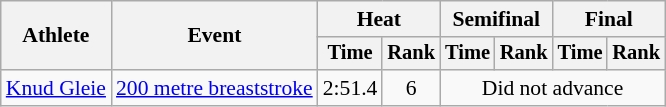<table class=wikitable style="font-size:90%">
<tr>
<th rowspan="2">Athlete</th>
<th rowspan="2">Event</th>
<th colspan="2">Heat</th>
<th colspan="2">Semifinal</th>
<th colspan="2">Final</th>
</tr>
<tr style="font-size:95%">
<th>Time</th>
<th>Rank</th>
<th>Time</th>
<th>Rank</th>
<th>Time</th>
<th>Rank</th>
</tr>
<tr align=center>
<td align=left rowspan=1><a href='#'>Knud Gleie</a></td>
<td align=left><a href='#'>200 metre breaststroke</a></td>
<td>2:51.4</td>
<td>6</td>
<td colspan=4>Did not advance</td>
</tr>
</table>
